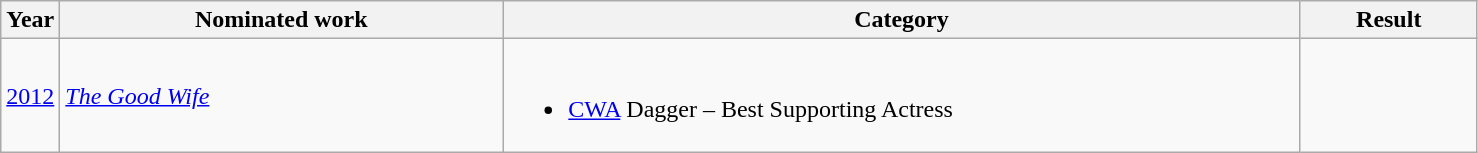<table class=wikitable>
<tr>
<th width=4%>Year</th>
<th width=30%>Nominated work</th>
<th width=54%>Category</th>
<th width=12%>Result</th>
</tr>
<tr>
<td><a href='#'>2012</a></td>
<td><em><a href='#'>The Good Wife</a></em></td>
<td><br><ul><li><a href='#'>CWA</a> Dagger – Best Supporting Actress</li></ul></td>
<td></td>
</tr>
</table>
